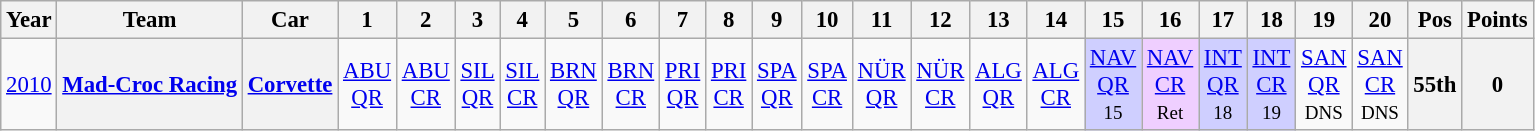<table class="wikitable" border="1" style="text-align:center; font-size:95%;">
<tr>
<th>Year</th>
<th>Team</th>
<th>Car</th>
<th>1</th>
<th>2</th>
<th>3</th>
<th>4</th>
<th>5</th>
<th>6</th>
<th>7</th>
<th>8</th>
<th>9</th>
<th>10</th>
<th>11</th>
<th>12</th>
<th>13</th>
<th>14</th>
<th>15</th>
<th>16</th>
<th>17</th>
<th>18</th>
<th>19</th>
<th>20</th>
<th>Pos</th>
<th>Points</th>
</tr>
<tr>
<td><a href='#'>2010</a></td>
<th><a href='#'>Mad-Croc Racing</a></th>
<th><a href='#'>Corvette</a></th>
<td><a href='#'>ABU<br>QR</a></td>
<td><a href='#'>ABU<br>CR</a></td>
<td><a href='#'>SIL<br>QR</a></td>
<td><a href='#'>SIL<br>CR</a></td>
<td><a href='#'>BRN<br>QR</a></td>
<td><a href='#'>BRN<br>CR</a></td>
<td><a href='#'>PRI<br>QR</a></td>
<td><a href='#'>PRI<br>CR</a></td>
<td><a href='#'>SPA<br>QR</a></td>
<td><a href='#'>SPA<br>CR</a></td>
<td><a href='#'>NÜR<br>QR</a></td>
<td><a href='#'>NÜR<br>CR</a></td>
<td><a href='#'>ALG<br>QR</a></td>
<td><a href='#'>ALG<br>CR</a></td>
<td style="background:#CFCFFF;"><a href='#'>NAV<br>QR</a><br><small>15<br></small></td>
<td style="background:#EFCFFF;"><a href='#'>NAV<br>CR</a><br><small>Ret<br></small></td>
<td style="background:#CFCFFF;"><a href='#'>INT<br>QR</a><br><small>18<br></small></td>
<td style="background:#CFCFFF;"><a href='#'>INT<br>CR</a><br><small>19<br></small></td>
<td><a href='#'>SAN<br>QR</a><br><small>DNS<br></small></td>
<td><a href='#'>SAN<br>CR</a><br><small>DNS<br></small></td>
<th>55th</th>
<th>0</th>
</tr>
</table>
